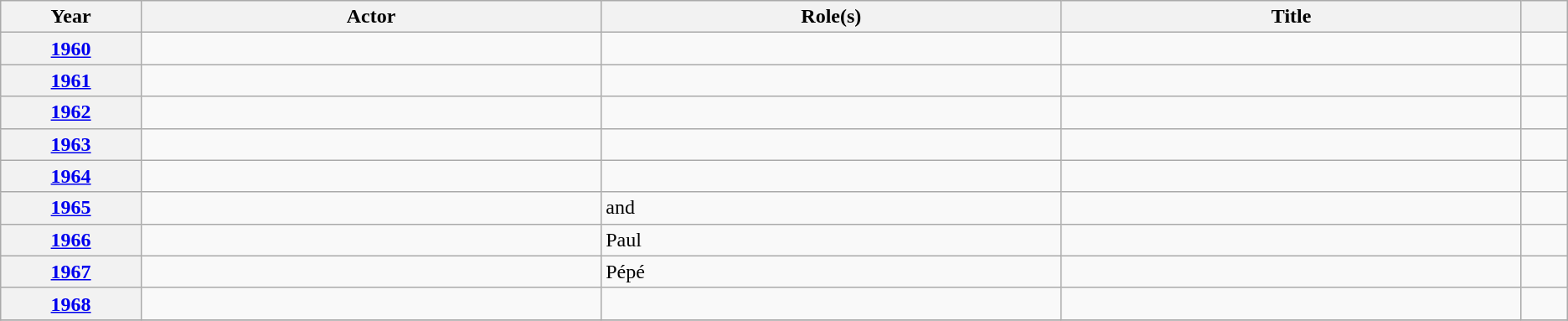<table class="wikitable unsortable">
<tr>
<th scope="col" style="width:3%;">Year</th>
<th scope="col" style="width:10%;">Actor</th>
<th scope="col" style="width:10%;">Role(s)</th>
<th scope="col" style="width:10%;">Title</th>
<th scope="col" style="width:1%;" class="unsortable"></th>
</tr>
<tr>
<th scope="row", style="text-align:center"><a href='#'>1960</a></th>
<td></td>
<td></td>
<td colspan="1"></td>
<td style="text-align:center;"></td>
</tr>
<tr>
<th scope="row", style="text-align:center;"><a href='#'>1961</a></th>
<td></td>
<td></td>
<td colspan="1"></td>
<td style="text-align:center;"></td>
</tr>
<tr>
<th scope="row", style="text-align:center;"><a href='#'>1962</a></th>
<td></td>
<td></td>
<td colspan="1"></td>
<td style="text-align:center;"></td>
</tr>
<tr>
<th scope="row", style="text-align:center;"><a href='#'>1963</a></th>
<td></td>
<td></td>
<td colspan="1"></td>
<td style="text-align:center;"></td>
</tr>
<tr>
<th scope="row", style="text-align:center;"><a href='#'>1964</a></th>
<td></td>
<td></td>
<td colspan="1"></td>
<td style="text-align:center;"></td>
</tr>
<tr>
<th scope="row", style="text-align:center;"><a href='#'>1965</a></th>
<td></td>
<td> and </td>
<td colspan="1"></td>
<td style="text-align:center;"></td>
</tr>
<tr>
<th scope="row", style="text-align:center;"><a href='#'>1966</a></th>
<td></td>
<td>Paul</td>
<td colspan="1"></td>
<td style="text-align:center;"></td>
</tr>
<tr>
<th scope="row", style="text-align:center;"><a href='#'>1967</a></th>
<td></td>
<td>Pépé</td>
<td></td>
<td style="text-align:center;"></td>
</tr>
<tr>
<th scope="row", style="text-align:center;"><a href='#'>1968</a></th>
<td></td>
<td></td>
<td></td>
<td style="text-align:center;"></td>
</tr>
<tr>
</tr>
</table>
